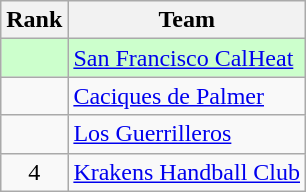<table class="wikitable">
<tr>
<th>Rank</th>
<th>Team</th>
</tr>
<tr bgcolor=ccffcc>
<td align=center></td>
<td> <a href='#'>San Francisco CalHeat</a></td>
</tr>
<tr>
<td align=center></td>
<td> <a href='#'>Caciques de Palmer</a></td>
</tr>
<tr>
<td align=center></td>
<td> <a href='#'>Los Guerrilleros</a></td>
</tr>
<tr>
<td align=center>4</td>
<td> <a href='#'>Krakens Handball Club</a></td>
</tr>
</table>
